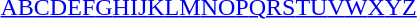<table id="toc" class="toc" summary="Class">
<tr>
<th></th>
</tr>
<tr>
<td style="text-align:center;"><a href='#'>A</a><a href='#'>B</a><a href='#'>C</a><a href='#'>D</a><a href='#'>E</a><a href='#'>F</a><a href='#'>G</a><a href='#'>H</a><a href='#'>I</a><a href='#'>J</a><a href='#'>K</a><a href='#'>L</a><a href='#'>M</a><a href='#'>N</a><a href='#'>O</a><a href='#'>P</a><a href='#'>Q</a><a href='#'>R</a><a href='#'>S</a><a href='#'>T</a><a href='#'>U</a><a href='#'>V</a><a href='#'>W</a><a href='#'>X</a><a href='#'>Y</a><a href='#'>Z</a></td>
</tr>
</table>
